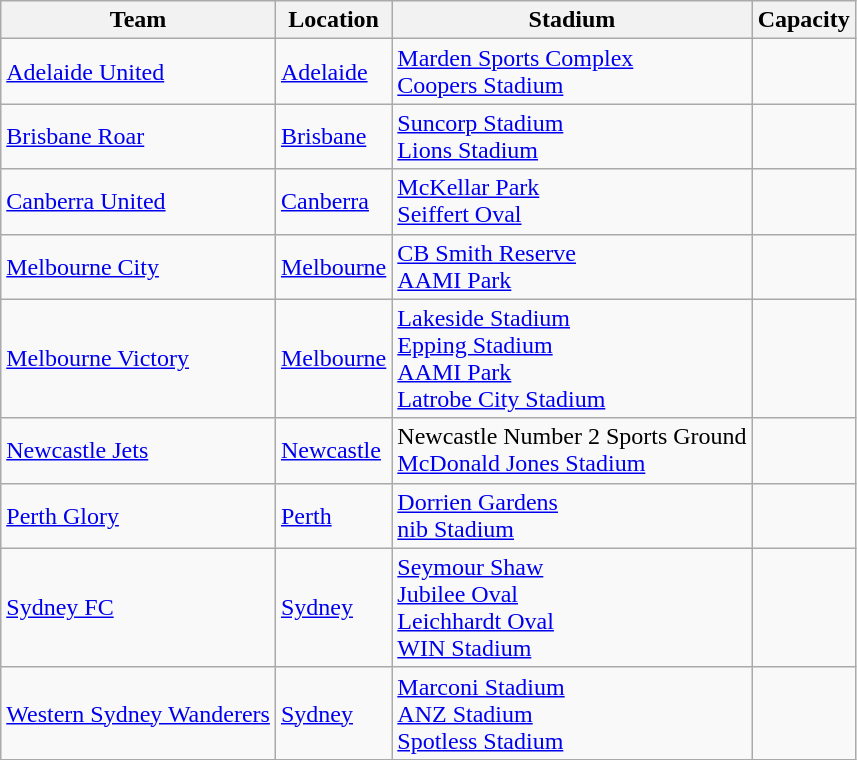<table class="wikitable">
<tr>
<th>Team</th>
<th>Location</th>
<th>Stadium</th>
<th>Capacity</th>
</tr>
<tr>
<td><a href='#'>Adelaide United</a></td>
<td><a href='#'>Adelaide</a></td>
<td><a href='#'>Marden Sports Complex</a><br><a href='#'>Coopers Stadium</a></td>
<td style="text-align:center;"><br></td>
</tr>
<tr>
<td><a href='#'>Brisbane Roar</a></td>
<td><a href='#'>Brisbane</a></td>
<td><a href='#'>Suncorp Stadium</a><br><a href='#'>Lions Stadium</a></td>
<td style="text-align:center;"><br></td>
</tr>
<tr>
<td><a href='#'>Canberra United</a></td>
<td><a href='#'>Canberra</a></td>
<td><a href='#'>McKellar Park</a><br><a href='#'>Seiffert Oval</a></td>
<td style="text-align:center;"><br></td>
</tr>
<tr>
<td><a href='#'>Melbourne City</a></td>
<td><a href='#'>Melbourne</a></td>
<td><a href='#'>CB Smith Reserve</a><br><a href='#'>AAMI Park</a></td>
<td style="text-align:center;"><br></td>
</tr>
<tr>
<td><a href='#'>Melbourne Victory</a></td>
<td><a href='#'>Melbourne</a></td>
<td><a href='#'>Lakeside Stadium</a><br><a href='#'>Epping Stadium</a><br><a href='#'>AAMI Park</a><br><a href='#'>Latrobe City Stadium</a></td>
<td style="text-align:center;"><br><br><br></td>
</tr>
<tr>
<td><a href='#'>Newcastle Jets</a></td>
<td><a href='#'>Newcastle</a></td>
<td>Newcastle Number 2 Sports Ground<br><a href='#'>McDonald Jones Stadium</a></td>
<td style="text-align:center;"><br></td>
</tr>
<tr>
<td><a href='#'>Perth Glory</a></td>
<td><a href='#'>Perth</a></td>
<td><a href='#'>Dorrien Gardens</a><br><a href='#'>nib Stadium</a></td>
<td style="text-align:center;"><br></td>
</tr>
<tr>
<td><a href='#'>Sydney FC</a></td>
<td><a href='#'>Sydney</a></td>
<td><a href='#'>Seymour Shaw</a><br><a href='#'>Jubilee Oval</a><br><a href='#'>Leichhardt Oval</a><br><a href='#'>WIN Stadium</a></td>
<td style="text-align:center;"><br><br><br></td>
</tr>
<tr>
<td><a href='#'>Western Sydney Wanderers</a></td>
<td><a href='#'>Sydney</a></td>
<td><a href='#'>Marconi Stadium</a><br><a href='#'>ANZ Stadium</a><br><a href='#'>Spotless Stadium</a></td>
<td style="text-align:center;"><br><br></td>
</tr>
</table>
